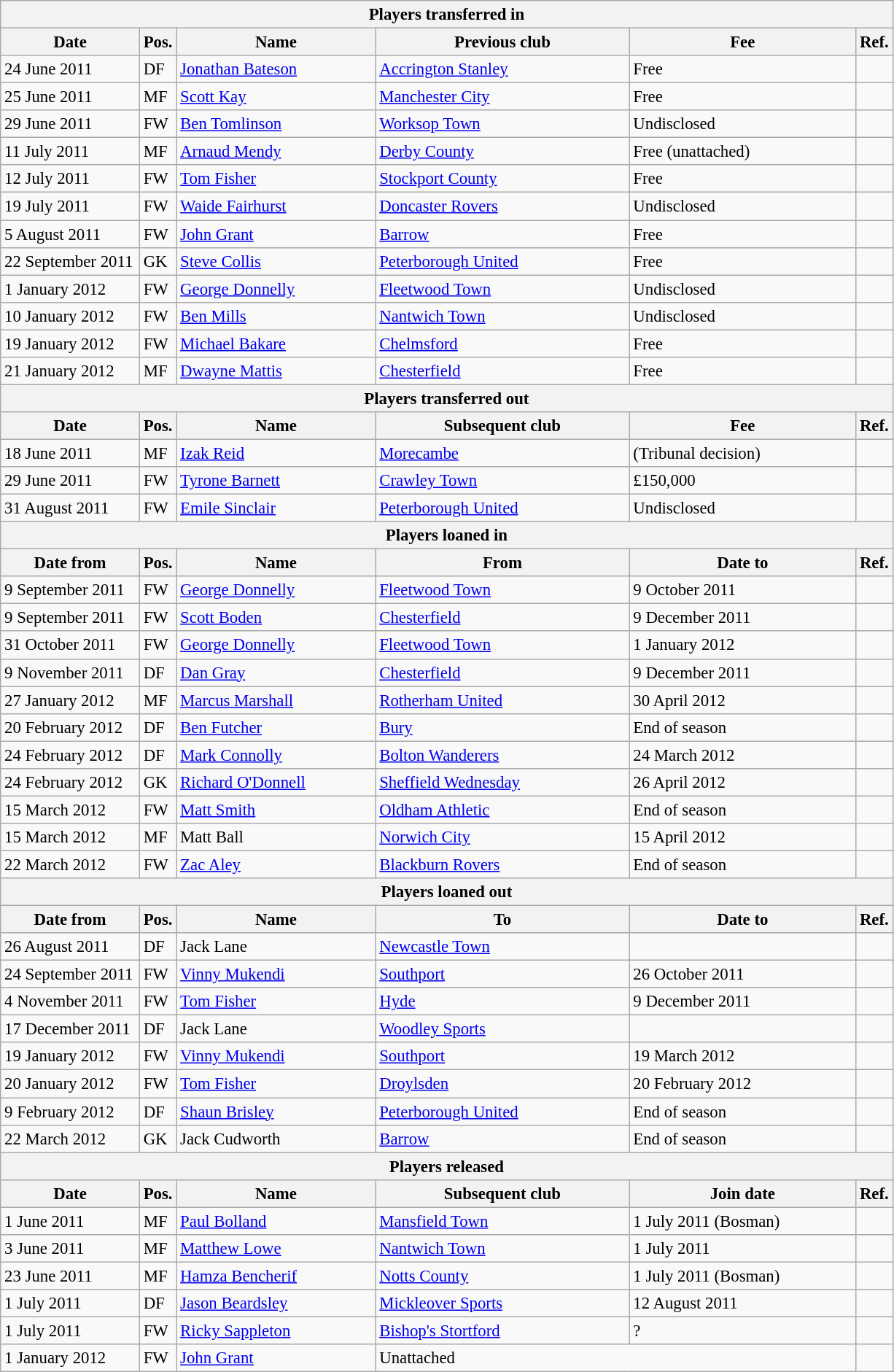<table class="wikitable" style="font-size:95%;">
<tr>
<th colspan="6">Players transferred in</th>
</tr>
<tr>
<th width="120px">Date</th>
<th width="25px">Pos.</th>
<th width="175px">Name</th>
<th width="225px">Previous club</th>
<th width="200px">Fee</th>
<th width="25px">Ref.</th>
</tr>
<tr>
<td>24 June 2011</td>
<td>DF</td>
<td> <a href='#'>Jonathan Bateson</a></td>
<td> <a href='#'>Accrington Stanley</a></td>
<td>Free</td>
<td></td>
</tr>
<tr>
<td>25 June 2011</td>
<td>MF</td>
<td> <a href='#'>Scott Kay</a></td>
<td> <a href='#'>Manchester City</a></td>
<td>Free</td>
<td></td>
</tr>
<tr>
<td>29 June 2011</td>
<td>FW</td>
<td> <a href='#'>Ben Tomlinson</a></td>
<td> <a href='#'>Worksop Town</a></td>
<td>Undisclosed</td>
<td></td>
</tr>
<tr>
<td>11 July 2011</td>
<td>MF</td>
<td> <a href='#'>Arnaud Mendy</a></td>
<td> <a href='#'>Derby County</a></td>
<td>Free (unattached)</td>
<td></td>
</tr>
<tr>
<td>12 July 2011</td>
<td>FW</td>
<td> <a href='#'>Tom Fisher</a></td>
<td> <a href='#'>Stockport County</a></td>
<td>Free</td>
<td></td>
</tr>
<tr>
<td>19 July 2011</td>
<td>FW</td>
<td> <a href='#'>Waide Fairhurst</a></td>
<td> <a href='#'>Doncaster Rovers</a></td>
<td>Undisclosed</td>
<td></td>
</tr>
<tr>
<td>5 August 2011</td>
<td>FW</td>
<td> <a href='#'>John Grant</a></td>
<td> <a href='#'>Barrow</a></td>
<td>Free</td>
<td></td>
</tr>
<tr>
<td>22 September 2011</td>
<td>GK</td>
<td> <a href='#'>Steve Collis</a></td>
<td> <a href='#'>Peterborough United</a></td>
<td>Free</td>
<td></td>
</tr>
<tr>
<td>1 January 2012</td>
<td>FW</td>
<td> <a href='#'>George Donnelly</a></td>
<td> <a href='#'>Fleetwood Town</a></td>
<td>Undisclosed</td>
<td></td>
</tr>
<tr>
<td>10 January 2012</td>
<td>FW</td>
<td> <a href='#'>Ben Mills</a></td>
<td> <a href='#'>Nantwich Town</a></td>
<td>Undisclosed</td>
<td></td>
</tr>
<tr>
<td>19 January 2012</td>
<td>FW</td>
<td> <a href='#'>Michael Bakare</a></td>
<td> <a href='#'>Chelmsford</a></td>
<td>Free</td>
<td></td>
</tr>
<tr>
<td>21 January 2012</td>
<td>MF</td>
<td> <a href='#'>Dwayne Mattis</a></td>
<td> <a href='#'>Chesterfield</a></td>
<td>Free</td>
<td></td>
</tr>
<tr>
<th colspan="6">Players transferred out</th>
</tr>
<tr>
<th>Date</th>
<th>Pos.</th>
<th>Name</th>
<th>Subsequent club</th>
<th>Fee</th>
<th>Ref.</th>
</tr>
<tr>
<td>18 June 2011</td>
<td>MF</td>
<td> <a href='#'>Izak Reid</a></td>
<td> <a href='#'>Morecambe</a></td>
<td>(Tribunal decision)</td>
<td></td>
</tr>
<tr>
<td>29 June 2011</td>
<td>FW</td>
<td> <a href='#'>Tyrone Barnett</a></td>
<td> <a href='#'>Crawley Town</a></td>
<td>£150,000</td>
<td></td>
</tr>
<tr>
<td>31 August 2011</td>
<td>FW</td>
<td> <a href='#'>Emile Sinclair</a></td>
<td> <a href='#'>Peterborough United</a></td>
<td>Undisclosed</td>
<td></td>
</tr>
<tr>
<th colspan="6">Players loaned in</th>
</tr>
<tr>
<th>Date from</th>
<th>Pos.</th>
<th>Name</th>
<th>From</th>
<th>Date to</th>
<th>Ref.</th>
</tr>
<tr>
<td>9 September 2011</td>
<td>FW</td>
<td> <a href='#'>George Donnelly</a></td>
<td> <a href='#'>Fleetwood Town</a></td>
<td>9 October 2011</td>
<td></td>
</tr>
<tr>
<td>9 September 2011</td>
<td>FW</td>
<td> <a href='#'>Scott Boden</a></td>
<td> <a href='#'>Chesterfield</a></td>
<td>9 December 2011</td>
<td></td>
</tr>
<tr>
<td>31 October 2011</td>
<td>FW</td>
<td> <a href='#'>George Donnelly</a></td>
<td> <a href='#'>Fleetwood Town</a></td>
<td>1 January 2012</td>
<td></td>
</tr>
<tr>
<td>9 November 2011</td>
<td>DF</td>
<td> <a href='#'>Dan Gray</a></td>
<td> <a href='#'>Chesterfield</a></td>
<td>9 December 2011</td>
<td></td>
</tr>
<tr>
<td>27 January 2012</td>
<td>MF</td>
<td> <a href='#'>Marcus Marshall</a></td>
<td> <a href='#'>Rotherham United</a></td>
<td>30 April 2012</td>
<td></td>
</tr>
<tr>
<td>20 February 2012</td>
<td>DF</td>
<td> <a href='#'>Ben Futcher</a></td>
<td> <a href='#'>Bury</a></td>
<td>End of season</td>
<td></td>
</tr>
<tr>
<td>24 February 2012</td>
<td>DF</td>
<td> <a href='#'>Mark Connolly</a></td>
<td> <a href='#'>Bolton Wanderers</a></td>
<td>24 March 2012</td>
<td></td>
</tr>
<tr>
<td>24 February 2012</td>
<td>GK</td>
<td> <a href='#'>Richard O'Donnell</a></td>
<td> <a href='#'>Sheffield Wednesday</a></td>
<td>26 April 2012</td>
<td></td>
</tr>
<tr>
<td>15 March 2012</td>
<td>FW</td>
<td> <a href='#'>Matt Smith</a></td>
<td> <a href='#'>Oldham Athletic</a></td>
<td>End of season</td>
<td></td>
</tr>
<tr>
<td>15 March 2012</td>
<td>MF</td>
<td> Matt Ball</td>
<td> <a href='#'>Norwich City</a></td>
<td>15 April 2012</td>
<td></td>
</tr>
<tr>
<td>22 March 2012</td>
<td>FW</td>
<td> <a href='#'>Zac Aley</a></td>
<td> <a href='#'>Blackburn Rovers</a></td>
<td>End of season</td>
<td></td>
</tr>
<tr>
<th colspan="6">Players loaned out</th>
</tr>
<tr>
<th>Date from</th>
<th>Pos.</th>
<th>Name</th>
<th>To</th>
<th>Date to</th>
<th>Ref.</th>
</tr>
<tr>
<td>26 August 2011</td>
<td>DF</td>
<td> Jack Lane</td>
<td> <a href='#'>Newcastle Town</a></td>
<td></td>
<td></td>
</tr>
<tr>
<td>24 September 2011</td>
<td>FW</td>
<td> <a href='#'>Vinny Mukendi</a></td>
<td> <a href='#'>Southport</a></td>
<td>26 October 2011</td>
<td></td>
</tr>
<tr>
<td>4 November 2011</td>
<td>FW</td>
<td> <a href='#'>Tom Fisher</a></td>
<td> <a href='#'>Hyde</a></td>
<td>9 December 2011</td>
<td></td>
</tr>
<tr>
<td>17 December 2011</td>
<td>DF</td>
<td> Jack Lane</td>
<td> <a href='#'>Woodley Sports</a></td>
<td></td>
<td></td>
</tr>
<tr>
<td>19 January 2012</td>
<td>FW</td>
<td> <a href='#'>Vinny Mukendi</a></td>
<td> <a href='#'>Southport</a></td>
<td>19 March 2012</td>
<td></td>
</tr>
<tr>
<td>20 January 2012</td>
<td>FW</td>
<td> <a href='#'>Tom Fisher</a></td>
<td> <a href='#'>Droylsden</a></td>
<td>20 February 2012</td>
<td></td>
</tr>
<tr>
<td>9 February 2012</td>
<td>DF</td>
<td> <a href='#'>Shaun Brisley</a></td>
<td> <a href='#'>Peterborough United</a></td>
<td>End of season</td>
<td></td>
</tr>
<tr>
<td>22 March 2012</td>
<td>GK</td>
<td> Jack Cudworth</td>
<td> <a href='#'>Barrow</a></td>
<td>End of season</td>
<td></td>
</tr>
<tr>
<th colspan="6">Players released</th>
</tr>
<tr>
<th>Date</th>
<th>Pos.</th>
<th>Name</th>
<th>Subsequent club</th>
<th>Join date</th>
<th>Ref.</th>
</tr>
<tr>
<td>1 June 2011</td>
<td>MF</td>
<td> <a href='#'>Paul Bolland</a></td>
<td> <a href='#'>Mansfield Town</a></td>
<td>1 July 2011 (Bosman)</td>
<td></td>
</tr>
<tr>
<td>3 June 2011</td>
<td>MF</td>
<td> <a href='#'>Matthew Lowe</a></td>
<td> <a href='#'>Nantwich Town</a></td>
<td>1 July 2011</td>
<td></td>
</tr>
<tr>
<td>23 June 2011</td>
<td>MF</td>
<td> <a href='#'>Hamza Bencherif</a></td>
<td> <a href='#'>Notts County</a></td>
<td>1 July 2011 (Bosman)</td>
<td></td>
</tr>
<tr>
<td>1 July 2011</td>
<td>DF</td>
<td> <a href='#'>Jason Beardsley</a></td>
<td> <a href='#'>Mickleover Sports</a></td>
<td>12 August 2011</td>
<td></td>
</tr>
<tr>
<td>1 July 2011</td>
<td>FW</td>
<td> <a href='#'>Ricky Sappleton</a></td>
<td> <a href='#'>Bishop's Stortford</a></td>
<td>?</td>
<td></td>
</tr>
<tr>
<td>1 January 2012</td>
<td>FW</td>
<td> <a href='#'>John Grant</a></td>
<td colspan="2">Unattached</td>
<td></td>
</tr>
</table>
